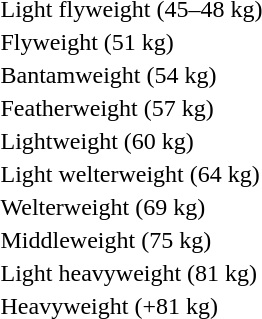<table>
<tr>
<td rowspan=2>Light flyweight (45–48 kg)</td>
<td rowspan=2></td>
<td rowspan=2></td>
<td></td>
</tr>
<tr>
<td></td>
</tr>
<tr>
<td rowspan=2>Flyweight (51 kg)</td>
<td rowspan=2></td>
<td rowspan=2></td>
<td></td>
</tr>
<tr>
<td></td>
</tr>
<tr>
<td rowspan=2>Bantamweight (54 kg)</td>
<td rowspan=2></td>
<td rowspan=2></td>
<td></td>
</tr>
<tr>
<td></td>
</tr>
<tr>
<td rowspan=2>Featherweight (57 kg)</td>
<td rowspan=2></td>
<td rowspan=2></td>
<td></td>
</tr>
<tr>
<td></td>
</tr>
<tr>
<td rowspan=2>Lightweight (60 kg)</td>
<td rowspan=2></td>
<td rowspan=2></td>
<td></td>
</tr>
<tr>
<td></td>
</tr>
<tr>
<td rowspan=2>Light welterweight (64 kg)</td>
<td rowspan=2></td>
<td rowspan=2></td>
<td></td>
</tr>
<tr>
<td></td>
</tr>
<tr>
<td rowspan=2>Welterweight (69 kg)</td>
<td rowspan=2></td>
<td rowspan=2></td>
<td></td>
</tr>
<tr>
<td></td>
</tr>
<tr>
<td rowspan=2>Middleweight (75 kg)</td>
<td rowspan=2></td>
<td rowspan=2></td>
<td></td>
</tr>
<tr>
<td></td>
</tr>
<tr>
<td>Light heavyweight (81 kg)</td>
<td></td>
<td></td>
<td></td>
</tr>
<tr>
<td>Heavyweight (+81 kg)</td>
<td></td>
<td></td>
<td></td>
</tr>
</table>
